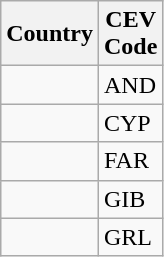<table class="wikitable">
<tr>
<th>Country</th>
<th>CEV<br>Code</th>
</tr>
<tr>
<td></td>
<td>AND</td>
</tr>
<tr>
<td></td>
<td>CYP</td>
</tr>
<tr>
<td></td>
<td>FAR</td>
</tr>
<tr>
<td></td>
<td>GIB</td>
</tr>
<tr>
<td></td>
<td>GRL</td>
</tr>
</table>
